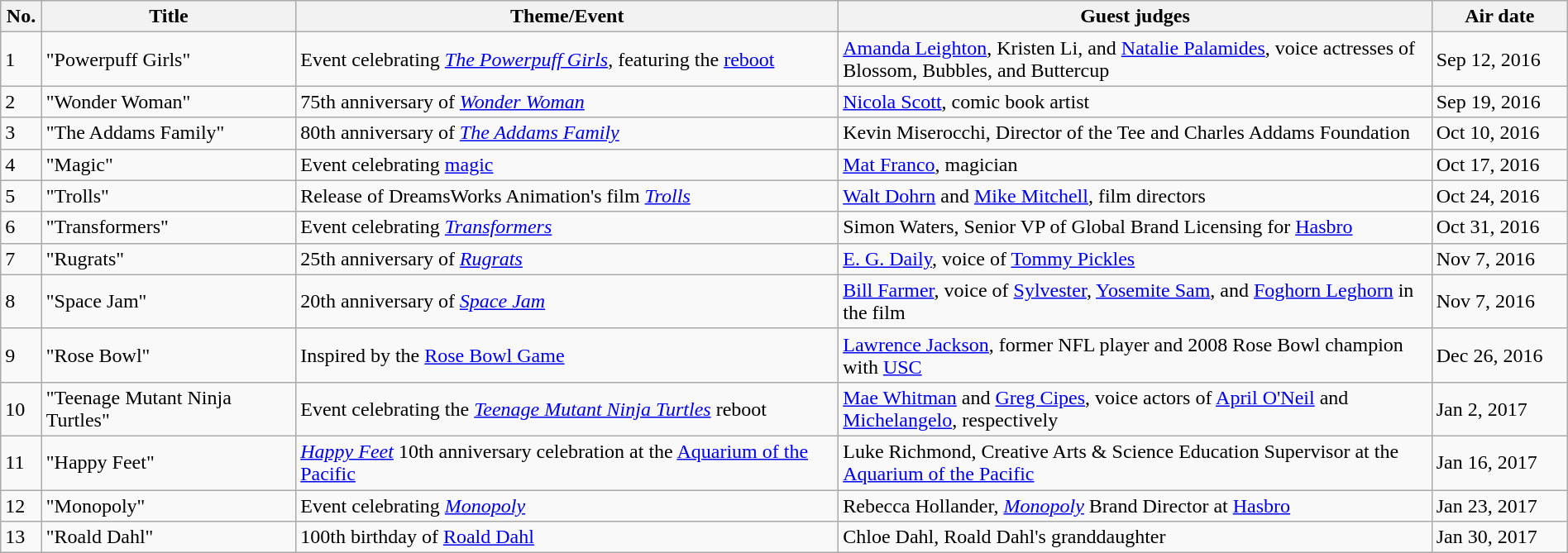<table class="wikitable plainrowheaders" style="width:100%;">
<tr>
<th width=2%>No.</th>
<th width=15%>Title</th>
<th width=32%>Theme/Event</th>
<th width=35%>Guest judges</th>
<th width=8%>Air date</th>
</tr>
<tr>
<td>1</td>
<td>"Powerpuff Girls"</td>
<td>Event celebrating <em><a href='#'>The Powerpuff Girls</a></em>, featuring the <a href='#'>reboot</a></td>
<td><a href='#'>Amanda Leighton</a>, Kristen Li, and <a href='#'>Natalie Palamides</a>, voice actresses of Blossom, Bubbles, and Buttercup</td>
<td>Sep 12, 2016</td>
</tr>
<tr>
<td>2</td>
<td>"Wonder Woman"</td>
<td>75th anniversary of <em><a href='#'>Wonder Woman</a></em></td>
<td><a href='#'>Nicola Scott</a>, comic book artist</td>
<td>Sep 19, 2016</td>
</tr>
<tr>
<td>3</td>
<td>"The Addams Family"</td>
<td>80th anniversary of <em><a href='#'>The Addams Family</a></em></td>
<td>Kevin Miserocchi, Director of the Tee and Charles Addams Foundation</td>
<td>Oct 10, 2016</td>
</tr>
<tr>
<td>4</td>
<td>"Magic"</td>
<td>Event celebrating <a href='#'>magic</a></td>
<td><a href='#'>Mat Franco</a>, magician</td>
<td>Oct 17, 2016</td>
</tr>
<tr>
<td>5</td>
<td>"Trolls"</td>
<td>Release of DreamsWorks Animation's film <em><a href='#'>Trolls</a></em></td>
<td><a href='#'>Walt Dohrn</a> and <a href='#'>Mike Mitchell</a>, film directors</td>
<td>Oct 24, 2016</td>
</tr>
<tr>
<td>6</td>
<td>"Transformers"</td>
<td>Event celebrating <em><a href='#'>Transformers</a></em></td>
<td>Simon Waters, Senior VP of Global Brand Licensing for <a href='#'>Hasbro</a></td>
<td>Oct 31, 2016</td>
</tr>
<tr>
<td>7</td>
<td>"Rugrats"</td>
<td>25th anniversary of <em><a href='#'>Rugrats</a></em></td>
<td><a href='#'>E. G. Daily</a>, voice of <a href='#'>Tommy Pickles</a></td>
<td>Nov 7, 2016</td>
</tr>
<tr>
<td>8</td>
<td>"Space Jam"</td>
<td>20th anniversary of <em><a href='#'>Space Jam</a></em></td>
<td><a href='#'>Bill Farmer</a>, voice of <a href='#'>Sylvester</a>, <a href='#'>Yosemite Sam</a>, and <a href='#'>Foghorn Leghorn</a> in the film</td>
<td>Nov 7, 2016</td>
</tr>
<tr>
<td>9</td>
<td>"Rose Bowl"</td>
<td>Inspired by the <a href='#'>Rose Bowl Game</a></td>
<td><a href='#'>Lawrence Jackson</a>, former NFL player and 2008 Rose Bowl champion with <a href='#'>USC</a></td>
<td>Dec 26, 2016</td>
</tr>
<tr>
<td>10</td>
<td>"Teenage Mutant Ninja Turtles"</td>
<td>Event celebrating the <em><a href='#'>Teenage Mutant Ninja Turtles</a></em> reboot</td>
<td><a href='#'>Mae Whitman</a> and <a href='#'>Greg Cipes</a>, voice actors of <a href='#'>April O'Neil</a> and <a href='#'>Michelangelo</a>, respectively</td>
<td>Jan 2, 2017</td>
</tr>
<tr>
<td>11</td>
<td>"Happy Feet"</td>
<td><em><a href='#'>Happy Feet</a></em> 10th anniversary celebration at the <a href='#'>Aquarium of the Pacific</a></td>
<td>Luke Richmond, Creative Arts & Science Education Supervisor at the <a href='#'>Aquarium of the Pacific</a></td>
<td>Jan 16, 2017</td>
</tr>
<tr>
<td>12</td>
<td>"Monopoly"</td>
<td>Event celebrating <em><a href='#'>Monopoly</a></em></td>
<td>Rebecca Hollander, <em><a href='#'>Monopoly</a></em> Brand Director at <a href='#'>Hasbro</a></td>
<td>Jan 23, 2017</td>
</tr>
<tr>
<td>13</td>
<td>"Roald Dahl"</td>
<td>100th birthday of <a href='#'>Roald Dahl</a></td>
<td>Chloe Dahl, Roald Dahl's granddaughter</td>
<td>Jan 30, 2017</td>
</tr>
</table>
